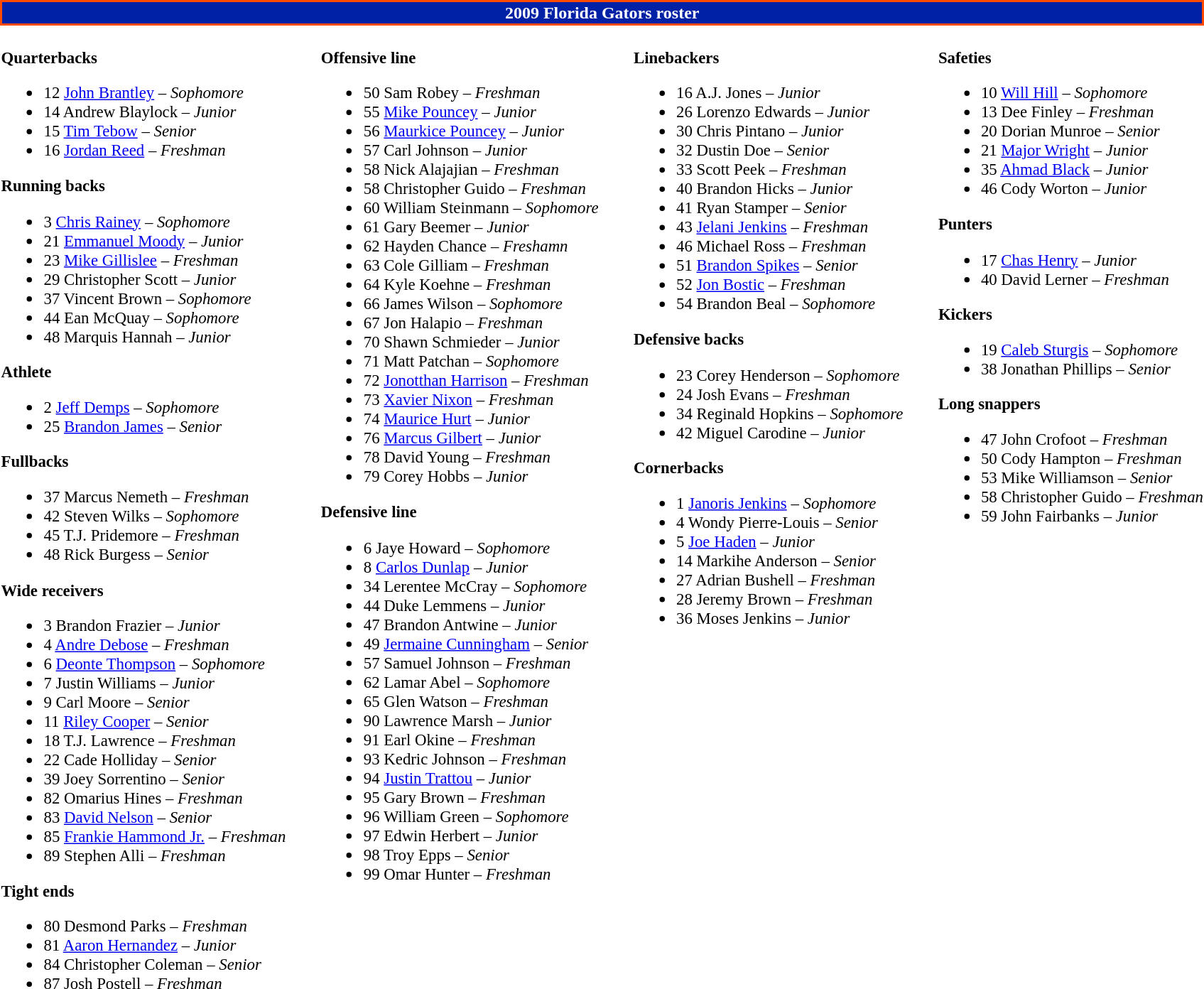<table class="toccolours" style="text-align: left">
<tr>
<td colspan="9" style="background-color: #0021A5; color: white; text-align: center; border:2px solid #FF4A00;"><strong>2009 Florida Gators roster</strong></td>
</tr>
<tr>
<td style="font-size: 95%;" valign="top"><br><strong>Quarterbacks</strong><ul><li>12 <a href='#'>John Brantley</a> – <em> Sophomore</em></li><li>14 Andrew Blaylock – <em> Junior</em></li><li>15 <a href='#'>Tim Tebow</a> – <em>Senior</em></li><li>16 <a href='#'>Jordan Reed</a> – <em>Freshman</em></li></ul><strong>Running backs</strong><ul><li>3 <a href='#'>Chris Rainey</a> – <em> Sophomore</em></li><li>21 <a href='#'>Emmanuel Moody</a> – <em> Junior</em></li><li>23 <a href='#'>Mike Gillislee</a> – <em>Freshman</em></li><li>29 Christopher Scott – <em> Junior</em></li><li>37 Vincent Brown – <em> Sophomore</em></li><li>44 Ean McQuay – <em> Sophomore</em></li><li>48 Marquis Hannah – <em> Junior</em></li></ul><strong>Athlete</strong><ul><li>2 <a href='#'>Jeff Demps</a> – <em>Sophomore</em></li><li>25 <a href='#'>Brandon James</a> – <em>Senior</em></li></ul><strong>Fullbacks</strong><ul><li>37 Marcus Nemeth – <em>Freshman</em></li><li>42 Steven Wilks – <em> Sophomore</em></li><li>45 T.J. Pridemore – <em> Freshman</em></li><li>48 Rick Burgess – <em>Senior</em></li></ul><strong>Wide receivers</strong><ul><li>3 Brandon Frazier – <em> Junior</em></li><li>4 <a href='#'>Andre Debose</a> – <em> Freshman</em></li><li>6 <a href='#'>Deonte Thompson</a> – <em> Sophomore</em></li><li>7 Justin Williams – <em> Junior</em></li><li>9 Carl Moore – <em>Senior</em></li><li>11 <a href='#'>Riley Cooper</a> – <em>Senior</em></li><li>18 T.J. Lawrence – <em> Freshman</em></li><li>22 Cade Holliday – <em> Senior</em></li><li>39 Joey Sorrentino – <em> Senior</em></li><li>82 Omarius Hines – <em> Freshman</em></li><li>83 <a href='#'>David Nelson</a> – <em> Senior</em></li><li>85 <a href='#'>Frankie Hammond Jr.</a> – <em> Freshman</em></li><li>89 Stephen Alli – <em>Freshman</em></li></ul><strong>Tight ends</strong><ul><li>80 Desmond Parks – <em>Freshman</em></li><li>81 <a href='#'>Aaron Hernandez</a> – <em>Junior</em></li><li>84 Christopher Coleman – <em> Senior</em></li><li>87 Josh Postell – <em> Freshman</em></li></ul></td>
<td width="25"></td>
<td style="font-size: 95%;" valign="top"><br><strong>Offensive line</strong><ul><li>50 Sam Robey – <em> Freshman</em></li><li>55 <a href='#'>Mike Pouncey</a> – <em>Junior</em></li><li>56 <a href='#'>Maurkice Pouncey</a> – <em>Junior</em></li><li>57 Carl Johnson – <em> Junior</em></li><li>58 Nick Alajajian – <em>Freshman</em></li><li>58 Christopher Guido – <em>Freshman</em></li><li>60 William Steinmann – <em>Sophomore</em></li><li>61 Gary Beemer – <em> Junior</em></li><li>62 Hayden Chance – <em>Freshamn</em></li><li>63 Cole Gilliam – <em>Freshman</em></li><li>64 Kyle Koehne – <em>Freshman</em></li><li>66 James Wilson – <em> Sophomore</em></li><li>67 Jon Halapio – <em>Freshman</em></li><li>70 Shawn Schmieder – <em> Junior</em></li><li>71 Matt Patchan – <em>Sophomore</em></li><li>72 <a href='#'>Jonotthan Harrison</a> – <em>Freshman</em></li><li>73 <a href='#'>Xavier Nixon</a> – <em>Freshman</em></li><li>74 <a href='#'>Maurice Hurt</a> – <em> Junior</em></li><li>76 <a href='#'>Marcus Gilbert</a> – <em> Junior</em></li><li>78 David Young – <em> Freshman</em></li><li>79 Corey Hobbs – <em> Junior</em></li></ul><strong>Defensive line</strong><ul><li>6 Jaye Howard – <em> Sophomore</em></li><li>8 <a href='#'>Carlos Dunlap</a> – <em>Junior</em></li><li>34 Lerentee McCray – <em>Sophomore</em></li><li>44 Duke Lemmens – <em>Junior</em></li><li>47 Brandon Antwine – <em> Junior</em></li><li>49 <a href='#'>Jermaine Cunningham</a> – <em>Senior</em></li><li>57 Samuel Johnson – <em> Freshman</em></li><li>62 Lamar Abel – <em> Sophomore</em></li><li>65 Glen Watson – <em> Freshman</em></li><li>90 Lawrence Marsh – <em> Junior</em></li><li>91 Earl Okine – <em> Freshman</em></li><li>93 Kedric Johnson – <em>Freshman</em></li><li>94 <a href='#'>Justin Trattou</a> – <em>Junior</em></li><li>95 Gary Brown – <em>Freshman</em></li><li>96 William Green – <em>Sophomore</em></li><li>97 Edwin Herbert – <em>Junior</em></li><li>98 Troy Epps – <em>Senior</em></li><li>99 Omar Hunter – <em> Freshman</em></li></ul></td>
<td width="25"></td>
<td style="font-size: 95%;" valign="top"><br><strong>Linebackers</strong><ul><li>16 A.J. Jones – <em> Junior</em></li><li>26 Lorenzo Edwards – <em>Junior</em></li><li>30 Chris Pintano – <em> Junior</em></li><li>32 Dustin Doe – <em>Senior</em></li><li>33 Scott Peek – <em> Freshman</em></li><li>40 Brandon Hicks – <em>Junior</em></li><li>41 Ryan Stamper – <em> Senior</em></li><li>43 <a href='#'>Jelani Jenkins</a> – <em>Freshman</em></li><li>46 Michael Ross – <em> Freshman</em></li><li>51 <a href='#'>Brandon Spikes</a> – <em>Senior</em></li><li>52 <a href='#'>Jon Bostic</a> – <em>Freshman</em></li><li>54 Brandon Beal – <em>Sophomore</em></li></ul><strong>Defensive backs</strong><ul><li>23 Corey Henderson – <em> Sophomore</em></li><li>24 Josh Evans – <em>Freshman</em></li><li>34 Reginald Hopkins – <em> Sophomore</em></li><li>42 Miguel Carodine – <em> Junior</em></li></ul><strong>Cornerbacks</strong><ul><li>1 <a href='#'>Janoris Jenkins</a> – <em>Sophomore</em></li><li>4 Wondy Pierre-Louis – <em>Senior</em></li><li>5 <a href='#'>Joe Haden</a> – <em>Junior</em></li><li>14 Markihe Anderson – <em>Senior</em></li><li>27 Adrian Bushell – <em> Freshman</em></li><li>28 Jeremy Brown – <em>Freshman</em></li><li>36 Moses Jenkins – <em>Junior</em></li></ul></td>
<td width="25"></td>
<td style="font-size: 95%;" valign="top"><br><strong>Safeties</strong><ul><li>10 <a href='#'>Will Hill</a> – <em>Sophomore</em></li><li>13 Dee Finley – <em>Freshman</em></li><li>20 Dorian Munroe – <em> Senior</em></li><li>21 <a href='#'>Major Wright</a> – <em>Junior</em></li><li>35 <a href='#'>Ahmad Black</a> – <em>Junior</em></li><li>46 Cody Worton – <em> Junior</em></li></ul><strong>Punters</strong><ul><li>17 <a href='#'>Chas Henry</a> – <em>Junior</em></li><li>40 David Lerner – <em> Freshman</em></li></ul><strong>Kickers</strong><ul><li>19 <a href='#'>Caleb Sturgis</a> – <em>Sophomore</em></li><li>38 Jonathan Phillips – <em> Senior</em></li></ul><strong>Long snappers</strong><ul><li>47 John Crofoot – <em>Freshman</em></li><li>50 Cody Hampton – <em> Freshman</em></li><li>53 Mike Williamson – <em> Senior</em></li><li>58 Christopher Guido – <em>Freshman</em></li><li>59 John Fairbanks  – <em> Junior</em></li></ul></td>
</tr>
</table>
